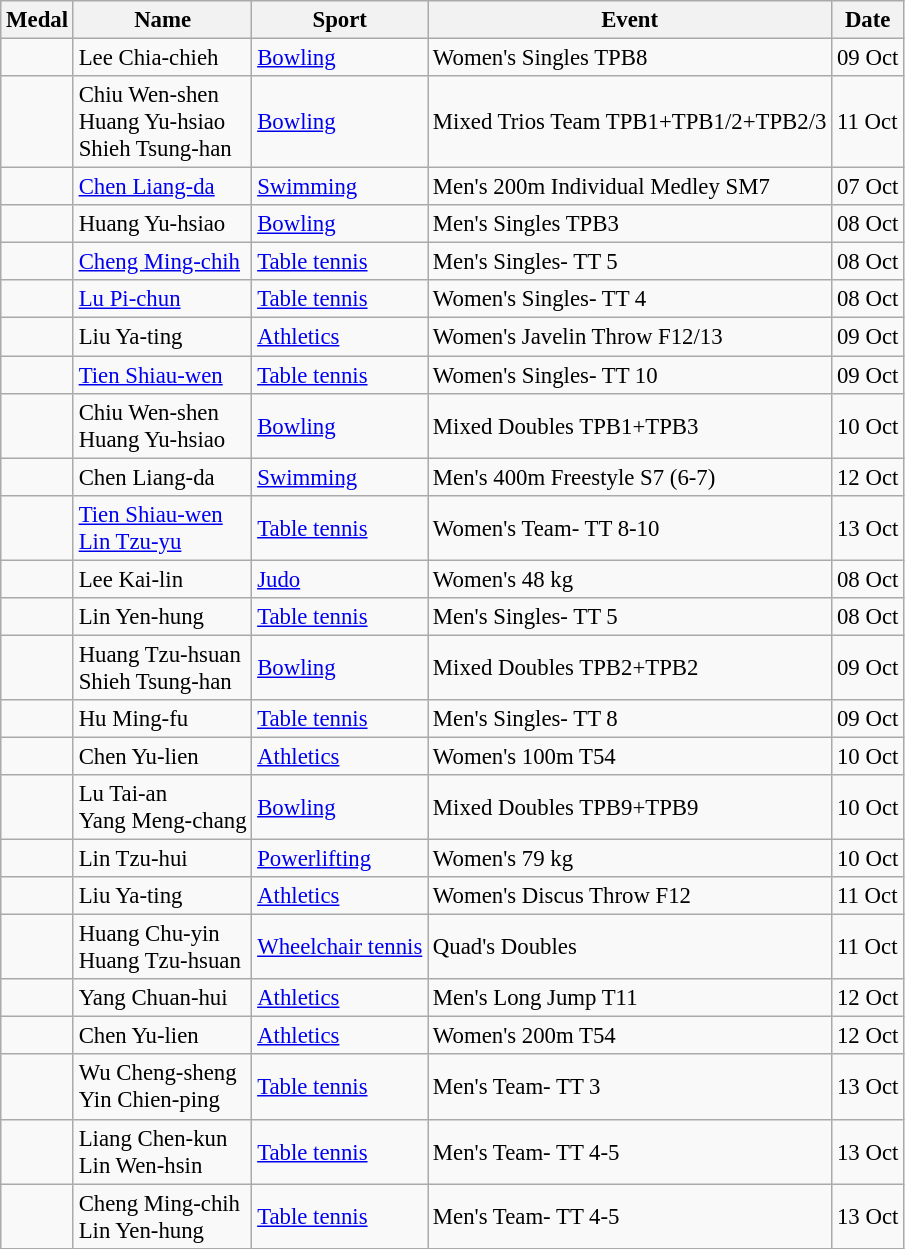<table class="wikitable sortable"  style="font-size:95%">
<tr>
<th>Medal</th>
<th>Name</th>
<th>Sport</th>
<th>Event</th>
<th>Date</th>
</tr>
<tr>
<td></td>
<td>Lee Chia-chieh</td>
<td><a href='#'>Bowling</a></td>
<td>Women's Singles TPB8</td>
<td>09 Oct</td>
</tr>
<tr>
<td></td>
<td>Chiu Wen-shen<br>Huang Yu-hsiao<br>Shieh Tsung-han</td>
<td><a href='#'>Bowling</a></td>
<td>Mixed Trios Team TPB1+TPB1/2+TPB2/3</td>
<td>11 Oct</td>
</tr>
<tr>
<td></td>
<td><a href='#'>Chen Liang-da</a></td>
<td><a href='#'>Swimming</a></td>
<td>Men's 200m Individual Medley SM7</td>
<td>07 Oct</td>
</tr>
<tr>
<td></td>
<td>Huang Yu-hsiao</td>
<td><a href='#'>Bowling</a></td>
<td>Men's Singles TPB3</td>
<td>08 Oct</td>
</tr>
<tr>
<td></td>
<td><a href='#'>Cheng Ming-chih</a></td>
<td><a href='#'>Table tennis</a></td>
<td>Men's Singles- TT 5</td>
<td>08 Oct</td>
</tr>
<tr>
<td></td>
<td><a href='#'>Lu Pi-chun</a></td>
<td><a href='#'>Table tennis</a></td>
<td>Women's Singles- TT 4</td>
<td>08 Oct</td>
</tr>
<tr>
<td></td>
<td>Liu Ya-ting</td>
<td><a href='#'>Athletics</a></td>
<td>Women's Javelin Throw F12/13</td>
<td>09 Oct</td>
</tr>
<tr>
<td></td>
<td><a href='#'>Tien Shiau-wen</a></td>
<td><a href='#'>Table tennis</a></td>
<td>Women's Singles- TT 10</td>
<td>09 Oct</td>
</tr>
<tr>
<td></td>
<td>Chiu Wen-shen<br>Huang Yu-hsiao</td>
<td><a href='#'>Bowling</a></td>
<td>Mixed Doubles TPB1+TPB3</td>
<td>10 Oct</td>
</tr>
<tr>
<td></td>
<td>Chen Liang-da</td>
<td><a href='#'>Swimming</a></td>
<td>Men's 400m Freestyle S7 (6-7)</td>
<td>12 Oct</td>
</tr>
<tr>
<td></td>
<td><a href='#'>Tien Shiau-wen</a><br><a href='#'>Lin Tzu-yu</a></td>
<td><a href='#'>Table tennis</a></td>
<td>Women's Team- TT 8-10</td>
<td>13 Oct</td>
</tr>
<tr>
<td></td>
<td>Lee Kai-lin</td>
<td><a href='#'>Judo</a></td>
<td>Women's 48 kg</td>
<td>08 Oct</td>
</tr>
<tr>
<td></td>
<td>Lin Yen-hung</td>
<td><a href='#'>Table tennis</a></td>
<td>Men's Singles- TT 5</td>
<td>08 Oct</td>
</tr>
<tr>
<td></td>
<td>Huang Tzu-hsuan<br>Shieh Tsung-han</td>
<td><a href='#'>Bowling</a></td>
<td>Mixed Doubles TPB2+TPB2</td>
<td>09 Oct</td>
</tr>
<tr>
<td></td>
<td>Hu Ming-fu</td>
<td><a href='#'>Table tennis</a></td>
<td>Men's Singles- TT 8</td>
<td>09 Oct</td>
</tr>
<tr>
<td></td>
<td>Chen Yu-lien</td>
<td><a href='#'>Athletics</a></td>
<td>Women's 100m T54</td>
<td>10 Oct</td>
</tr>
<tr>
<td></td>
<td>Lu Tai-an<br>Yang Meng-chang</td>
<td><a href='#'>Bowling</a></td>
<td>Mixed Doubles TPB9+TPB9</td>
<td>10 Oct</td>
</tr>
<tr>
<td></td>
<td>Lin Tzu-hui</td>
<td><a href='#'>Powerlifting</a></td>
<td>Women's 79 kg</td>
<td>10 Oct</td>
</tr>
<tr>
<td></td>
<td>Liu Ya-ting</td>
<td><a href='#'>Athletics</a></td>
<td>Women's Discus Throw F12</td>
<td>11 Oct</td>
</tr>
<tr>
<td></td>
<td>Huang Chu-yin<br>Huang Tzu-hsuan</td>
<td><a href='#'>Wheelchair tennis</a></td>
<td>Quad's Doubles</td>
<td>11 Oct</td>
</tr>
<tr>
<td></td>
<td>Yang Chuan-hui</td>
<td><a href='#'>Athletics</a></td>
<td>Men's Long Jump T11</td>
<td>12 Oct</td>
</tr>
<tr>
<td></td>
<td>Chen Yu-lien</td>
<td><a href='#'>Athletics</a></td>
<td>Women's 200m T54</td>
<td>12 Oct</td>
</tr>
<tr>
<td></td>
<td>Wu Cheng-sheng<br>Yin Chien-ping</td>
<td><a href='#'>Table tennis</a></td>
<td>Men's Team- TT 3</td>
<td>13 Oct</td>
</tr>
<tr>
<td></td>
<td>Liang Chen-kun<br>Lin Wen-hsin</td>
<td><a href='#'>Table tennis</a></td>
<td>Men's Team- TT 4-5</td>
<td>13 Oct</td>
</tr>
<tr>
<td></td>
<td>Cheng Ming-chih<br>Lin Yen-hung</td>
<td><a href='#'>Table tennis</a></td>
<td>Men's Team- TT 4-5</td>
<td>13 Oct</td>
</tr>
</table>
